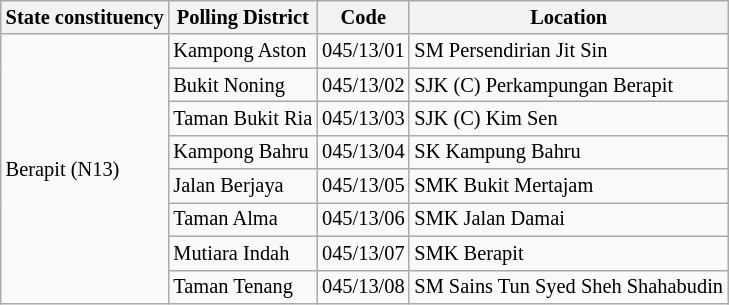<table class="wikitable sortable mw-collapsible" style="white-space:nowrap;font-size:85%">
<tr>
<th>State constituency</th>
<th>Polling District</th>
<th>Code</th>
<th>Location</th>
</tr>
<tr>
<td rowspan="8">Berapit (N13)</td>
<td>Kampong Aston</td>
<td>045/13/01</td>
<td>SM Persendirian Jit Sin</td>
</tr>
<tr>
<td>Bukit Noning</td>
<td>045/13/02</td>
<td>SJK (C) Perkampungan Berapit</td>
</tr>
<tr>
<td>Taman Bukit Ria</td>
<td>045/13/03</td>
<td>SJK (C) Kim Sen</td>
</tr>
<tr>
<td>Kampong Bahru</td>
<td>045/13/04</td>
<td>SK Kampung Bahru</td>
</tr>
<tr>
<td>Jalan Berjaya</td>
<td>045/13/05</td>
<td>SMK Bukit Mertajam</td>
</tr>
<tr>
<td>Taman Alma</td>
<td>045/13/06</td>
<td>SMK Jalan Damai</td>
</tr>
<tr>
<td>Mutiara Indah</td>
<td>045/13/07</td>
<td>SMK Berapit</td>
</tr>
<tr>
<td>Taman Tenang</td>
<td>045/13/08</td>
<td>SM Sains Tun Syed Sheh Shahabudin</td>
</tr>
</table>
